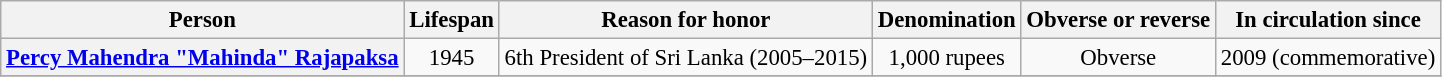<table class="wikitable" style="font-size: 95%; text-align:center;">
<tr>
<th>Person</th>
<th>Lifespan</th>
<th>Reason for honor</th>
<th>Denomination</th>
<th>Obverse or reverse</th>
<th>In circulation since</th>
</tr>
<tr>
<th><a href='#'>Percy Mahendra "Mahinda" Rajapaksa</a></th>
<td>1945</td>
<td>6th President of Sri Lanka (2005–2015)</td>
<td>1,000 rupees</td>
<td>Obverse</td>
<td>2009 (commemorative)</td>
</tr>
<tr>
</tr>
</table>
